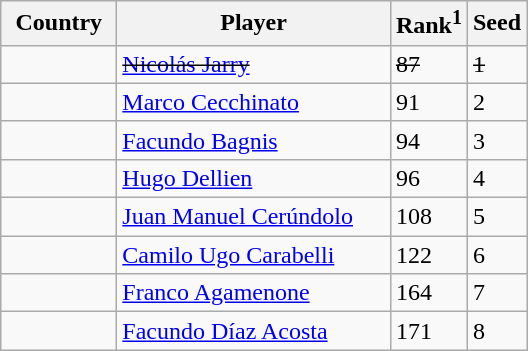<table class="sortable wikitable">
<tr>
<th width="70">Country</th>
<th width="175">Player</th>
<th>Rank<sup>1</sup></th>
<th>Seed</th>
</tr>
<tr>
<td><s></s></td>
<td><s><a href='#'>Nicolás Jarry</a></s></td>
<td><s>87</s></td>
<td><s>1</s></td>
</tr>
<tr>
<td></td>
<td><a href='#'>Marco Cecchinato</a></td>
<td>91</td>
<td>2</td>
</tr>
<tr>
<td></td>
<td><a href='#'>Facundo Bagnis</a></td>
<td>94</td>
<td>3</td>
</tr>
<tr>
<td></td>
<td><a href='#'>Hugo Dellien</a></td>
<td>96</td>
<td>4</td>
</tr>
<tr>
<td></td>
<td><a href='#'>Juan Manuel Cerúndolo</a></td>
<td>108</td>
<td>5</td>
</tr>
<tr>
<td></td>
<td><a href='#'>Camilo Ugo Carabelli</a></td>
<td>122</td>
<td>6</td>
</tr>
<tr>
<td></td>
<td><a href='#'>Franco Agamenone</a></td>
<td>164</td>
<td>7</td>
</tr>
<tr>
<td></td>
<td><a href='#'>Facundo Díaz Acosta</a></td>
<td>171</td>
<td>8</td>
</tr>
</table>
